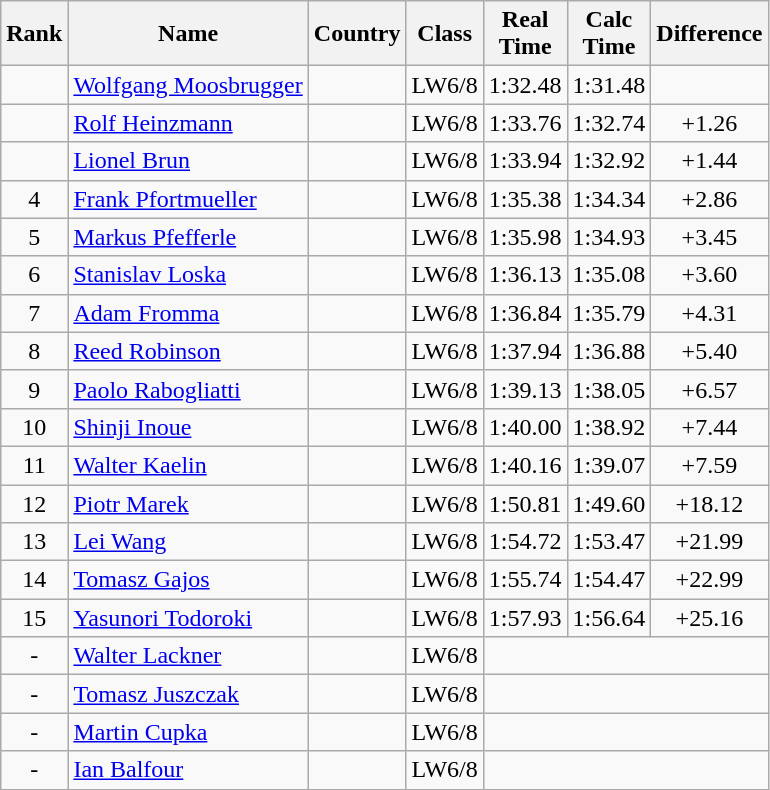<table class="wikitable sortable" style="text-align:center">
<tr>
<th>Rank</th>
<th>Name</th>
<th>Country</th>
<th>Class</th>
<th>Real<br>Time</th>
<th>Calc<br>Time</th>
<th Class="unsortable">Difference</th>
</tr>
<tr>
<td></td>
<td align=left><a href='#'>Wolfgang Moosbrugger</a></td>
<td align=left></td>
<td>LW6/8</td>
<td>1:32.48</td>
<td>1:31.48</td>
</tr>
<tr>
<td></td>
<td align=left><a href='#'>Rolf Heinzmann</a></td>
<td align=left></td>
<td>LW6/8</td>
<td>1:33.76</td>
<td>1:32.74</td>
<td>+1.26</td>
</tr>
<tr>
<td></td>
<td align=left><a href='#'>Lionel Brun</a></td>
<td align=left></td>
<td>LW6/8</td>
<td>1:33.94</td>
<td>1:32.92</td>
<td>+1.44</td>
</tr>
<tr>
<td>4</td>
<td align=left><a href='#'>Frank Pfortmueller</a></td>
<td align=left></td>
<td>LW6/8</td>
<td>1:35.38</td>
<td>1:34.34</td>
<td>+2.86</td>
</tr>
<tr>
<td>5</td>
<td align=left><a href='#'>Markus Pfefferle</a></td>
<td align=left></td>
<td>LW6/8</td>
<td>1:35.98</td>
<td>1:34.93</td>
<td>+3.45</td>
</tr>
<tr>
<td>6</td>
<td align=left><a href='#'>Stanislav Loska</a></td>
<td align=left></td>
<td>LW6/8</td>
<td>1:36.13</td>
<td>1:35.08</td>
<td>+3.60</td>
</tr>
<tr>
<td>7</td>
<td align=left><a href='#'>Adam Fromma</a></td>
<td align=left></td>
<td>LW6/8</td>
<td>1:36.84</td>
<td>1:35.79</td>
<td>+4.31</td>
</tr>
<tr>
<td>8</td>
<td align=left><a href='#'>Reed Robinson</a></td>
<td align=left></td>
<td>LW6/8</td>
<td>1:37.94</td>
<td>1:36.88</td>
<td>+5.40</td>
</tr>
<tr>
<td>9</td>
<td align=left><a href='#'>Paolo Rabogliatti</a></td>
<td align=left></td>
<td>LW6/8</td>
<td>1:39.13</td>
<td>1:38.05</td>
<td>+6.57</td>
</tr>
<tr>
<td>10</td>
<td align=left><a href='#'>Shinji Inoue</a></td>
<td align=left></td>
<td>LW6/8</td>
<td>1:40.00</td>
<td>1:38.92</td>
<td>+7.44</td>
</tr>
<tr>
<td>11</td>
<td align=left><a href='#'>Walter Kaelin</a></td>
<td align=left></td>
<td>LW6/8</td>
<td>1:40.16</td>
<td>1:39.07</td>
<td>+7.59</td>
</tr>
<tr>
<td>12</td>
<td align=left><a href='#'>Piotr Marek</a></td>
<td align=left></td>
<td>LW6/8</td>
<td>1:50.81</td>
<td>1:49.60</td>
<td>+18.12</td>
</tr>
<tr>
<td>13</td>
<td align=left><a href='#'>Lei Wang</a></td>
<td align=left></td>
<td>LW6/8</td>
<td>1:54.72</td>
<td>1:53.47</td>
<td>+21.99</td>
</tr>
<tr>
<td>14</td>
<td align=left><a href='#'>Tomasz Gajos</a></td>
<td align=left></td>
<td>LW6/8</td>
<td>1:55.74</td>
<td>1:54.47</td>
<td>+22.99</td>
</tr>
<tr>
<td>15</td>
<td align=left><a href='#'>Yasunori Todoroki</a></td>
<td align=left></td>
<td>LW6/8</td>
<td>1:57.93</td>
<td>1:56.64</td>
<td>+25.16</td>
</tr>
<tr>
<td>-</td>
<td align=left><a href='#'>Walter Lackner</a></td>
<td align=left></td>
<td>LW6/8</td>
<td colspan=3></td>
</tr>
<tr>
<td>-</td>
<td align=left><a href='#'>Tomasz Juszczak</a></td>
<td align=left></td>
<td>LW6/8</td>
<td colspan=3></td>
</tr>
<tr>
<td>-</td>
<td align=left><a href='#'>Martin Cupka</a></td>
<td align=left></td>
<td>LW6/8</td>
<td colspan=3></td>
</tr>
<tr>
<td>-</td>
<td align=left><a href='#'>Ian Balfour</a></td>
<td align=left></td>
<td>LW6/8</td>
<td colspan=3></td>
</tr>
</table>
